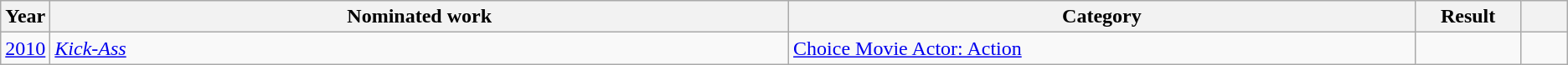<table class="wikitable sortable">
<tr>
<th scope="col" style="width:1em;">Year</th>
<th scope="col" style="width:39em;">Nominated work</th>
<th scope="col" style="width:33em;">Category</th>
<th scope="col" style="width:5em;">Result</th>
<th scope="col" style="width:2em;" class="unsortable"></th>
</tr>
<tr>
<td><a href='#'>2010</a></td>
<td><em><a href='#'>Kick-Ass</a></em></td>
<td><a href='#'>Choice Movie Actor: Action</a></td>
<td></td>
<td style="text-align:center;"></td>
</tr>
</table>
